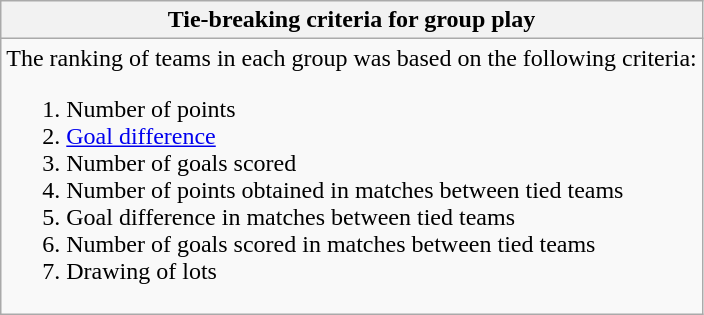<table class="wikitable collapsible collapsed">
<tr>
<th>Tie-breaking criteria for group play</th>
</tr>
<tr>
<td>The ranking of teams in each group was based on the following criteria:<br><ol><li>Number of points</li><li><a href='#'>Goal difference</a></li><li>Number of goals scored</li><li>Number of points obtained in matches between tied teams</li><li>Goal difference in matches between tied teams</li><li>Number of goals scored in matches between tied teams</li><li>Drawing of lots</li></ol></td>
</tr>
</table>
